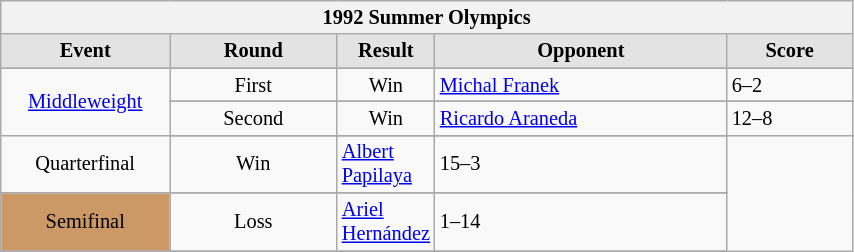<table style='font-size: 85%; text-align: left;' class='wikitable' width='45%'>
<tr>
<th colspan=5>1992 Summer Olympics</th>
</tr>
<tr>
<th style='border-style: none none solid solid; background: #e3e3e3; width: 20%'><strong>Event</strong></th>
<th style='border-style: none none solid solid; background: #e3e3e3; width: 20%'><strong>Round</strong></th>
<th style='border-style: none none solid solid; background: #e3e3e3; width: 10%'><strong>Result</strong></th>
<th style='border-style: none none solid solid; background: #e3e3e3; width: 35%'><strong>Opponent</strong></th>
<th style='border-style: none none solid solid; background: #e3e3e3; width: 15%'><strong>Score</strong></th>
</tr>
<tr>
</tr>
<tr align=center>
<td rowspan="4" style="text-align:center;"><a href='#'>Middleweight</a></td>
<td align='center'>First</td>
<td>Win</td>
<td align='left'> <a href='#'>Michal Franek</a></td>
<td align='left'>6–2</td>
</tr>
<tr>
</tr>
<tr align=center>
<td align='center'>Second</td>
<td>Win</td>
<td align='left'> <a href='#'>Ricardo Araneda</a></td>
<td align='left'>12–8</td>
</tr>
<tr>
</tr>
<tr align=center>
<td align='center'>Quarterfinal</td>
<td>Win</td>
<td align='left'> <a href='#'>Albert Papilaya</a></td>
<td align='left'>15–3</td>
</tr>
<tr>
</tr>
<tr align=center>
<td align='center'; bgcolor="#cc9966">Semifinal</td>
<td>Loss</td>
<td align='left'> <a href='#'>Ariel Hernández</a></td>
<td align='left'>1–14</td>
</tr>
<tr>
</tr>
</table>
